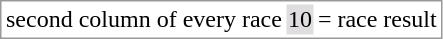<table border="0" style="border: 1px solid #999; background-color:#FFFFFF; text-align:center">
<tr>
<td>second column of every race</td>
<td style="background:#DFDDDF;">10</td>
<td>= race result</td>
</tr>
</table>
